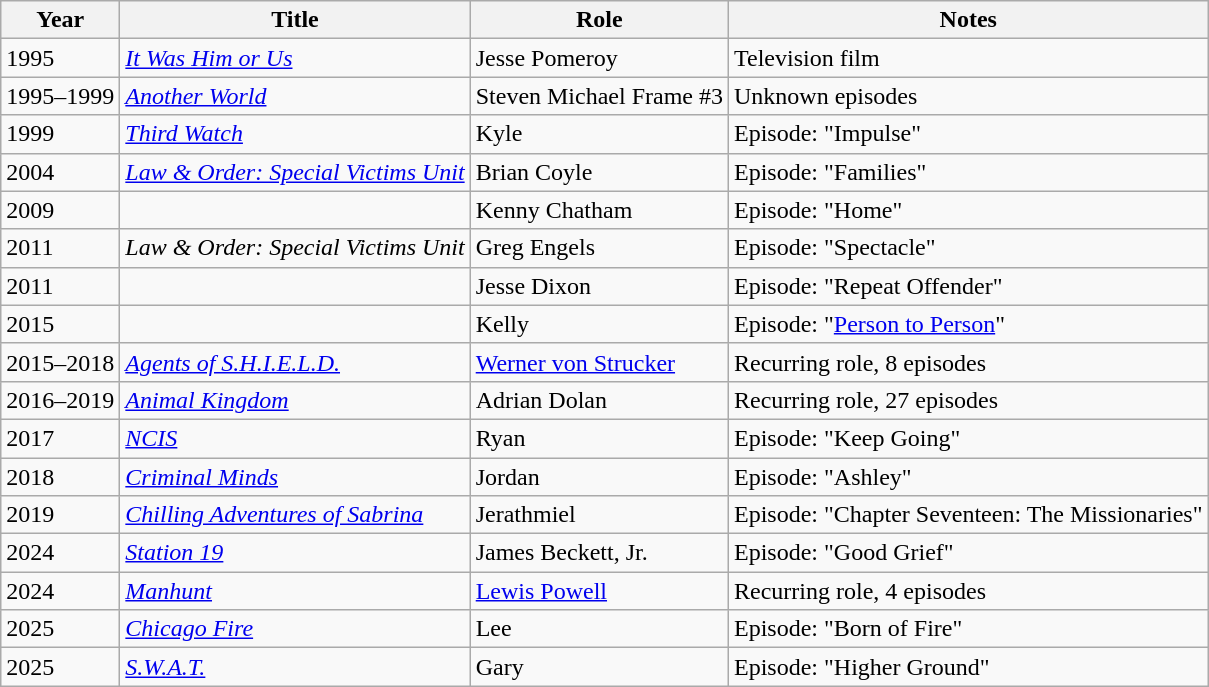<table class="wikitable sortable">
<tr>
<th>Year</th>
<th>Title</th>
<th>Role</th>
<th class="unsortable">Notes</th>
</tr>
<tr>
<td>1995</td>
<td><em><a href='#'>It Was Him or Us</a></em></td>
<td>Jesse Pomeroy</td>
<td>Television film</td>
</tr>
<tr>
<td>1995–1999</td>
<td><em><a href='#'>Another World</a></em></td>
<td>Steven Michael Frame #3</td>
<td>Unknown episodes</td>
</tr>
<tr>
<td>1999</td>
<td><em><a href='#'>Third Watch</a></em></td>
<td>Kyle</td>
<td>Episode: "Impulse"</td>
</tr>
<tr>
<td>2004</td>
<td><em><a href='#'>Law & Order: Special Victims Unit</a></em></td>
<td>Brian Coyle</td>
<td>Episode: "Families"</td>
</tr>
<tr>
<td>2009</td>
<td><em></em></td>
<td>Kenny Chatham</td>
<td>Episode: "Home"</td>
</tr>
<tr>
<td>2011</td>
<td><em>Law & Order: Special Victims Unit</em></td>
<td>Greg Engels</td>
<td>Episode: "Spectacle"</td>
</tr>
<tr>
<td>2011</td>
<td><em></em></td>
<td>Jesse Dixon</td>
<td>Episode: "Repeat Offender"</td>
</tr>
<tr>
<td>2015</td>
<td><em></em></td>
<td>Kelly</td>
<td>Episode: "<a href='#'>Person to Person</a>"</td>
</tr>
<tr>
<td>2015–2018</td>
<td><em><a href='#'>Agents of S.H.I.E.L.D.</a></em></td>
<td><a href='#'>Werner von Strucker</a></td>
<td>Recurring role, 8 episodes</td>
</tr>
<tr>
<td>2016–2019</td>
<td><em><a href='#'>Animal Kingdom</a></em></td>
<td>Adrian Dolan</td>
<td>Recurring role, 27 episodes</td>
</tr>
<tr>
<td>2017</td>
<td><em><a href='#'>NCIS</a></em></td>
<td>Ryan</td>
<td>Episode: "Keep Going"</td>
</tr>
<tr>
<td>2018</td>
<td><em><a href='#'>Criminal Minds</a></em></td>
<td>Jordan</td>
<td>Episode: "Ashley"</td>
</tr>
<tr>
<td>2019</td>
<td><em><a href='#'>Chilling Adventures of Sabrina</a></em></td>
<td>Jerathmiel</td>
<td>Episode: "Chapter Seventeen: The Missionaries"</td>
</tr>
<tr>
<td>2024</td>
<td><em><a href='#'>Station 19</a></em></td>
<td>James Beckett, Jr.</td>
<td>Episode: "Good Grief"</td>
</tr>
<tr>
<td>2024</td>
<td><em><a href='#'>Manhunt</a></em></td>
<td><a href='#'>Lewis Powell</a></td>
<td>Recurring role, 4 episodes</td>
</tr>
<tr>
<td>2025</td>
<td><em><a href='#'>Chicago Fire</a></em></td>
<td>Lee</td>
<td>Episode: "Born of Fire"</td>
</tr>
<tr>
<td>2025</td>
<td><em><a href='#'>S.W.A.T.</a></em></td>
<td>Gary</td>
<td>Episode: "Higher Ground"</td>
</tr>
</table>
